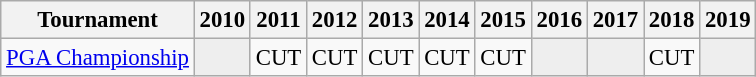<table class="wikitable" style="font-size:95%;text-align:center;">
<tr>
<th>Tournament</th>
<th>2010</th>
<th>2011</th>
<th>2012</th>
<th>2013</th>
<th>2014</th>
<th>2015</th>
<th>2016</th>
<th>2017</th>
<th>2018</th>
<th>2019</th>
</tr>
<tr>
<td align=left><a href='#'>PGA Championship</a></td>
<td style="background:#eeeeee;"></td>
<td>CUT</td>
<td>CUT</td>
<td>CUT</td>
<td>CUT</td>
<td>CUT</td>
<td style="background:#eeeeee;"></td>
<td style="background:#eeeeee;"></td>
<td>CUT</td>
<td style="background:#eeeeee;"></td>
</tr>
</table>
